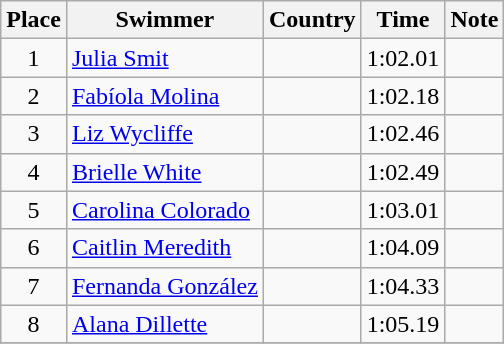<table class="wikitable" style="text-align:center">
<tr>
<th>Place</th>
<th>Swimmer</th>
<th>Country</th>
<th>Time</th>
<th>Note</th>
</tr>
<tr>
<td>1</td>
<td align=left><a href='#'>Julia Smit</a></td>
<td align=left></td>
<td>1:02.01</td>
<td></td>
</tr>
<tr>
<td>2</td>
<td align=left><a href='#'>Fabíola Molina</a></td>
<td align=left></td>
<td>1:02.18</td>
<td></td>
</tr>
<tr>
<td>3</td>
<td align=left><a href='#'>Liz Wycliffe</a></td>
<td align=left></td>
<td>1:02.46</td>
<td></td>
</tr>
<tr>
<td>4</td>
<td align=left><a href='#'>Brielle White</a></td>
<td align=left></td>
<td>1:02.49</td>
<td></td>
</tr>
<tr>
<td>5</td>
<td align=left><a href='#'>Carolina Colorado</a></td>
<td align=left></td>
<td>1:03.01</td>
<td></td>
</tr>
<tr>
<td>6</td>
<td align=left><a href='#'>Caitlin Meredith</a></td>
<td align=left></td>
<td>1:04.09</td>
<td></td>
</tr>
<tr>
<td>7</td>
<td align=left><a href='#'>Fernanda González</a></td>
<td align=left></td>
<td>1:04.33</td>
<td></td>
</tr>
<tr>
<td>8</td>
<td align=left><a href='#'>Alana Dillette</a></td>
<td align=left></td>
<td>1:05.19</td>
<td></td>
</tr>
<tr>
</tr>
</table>
